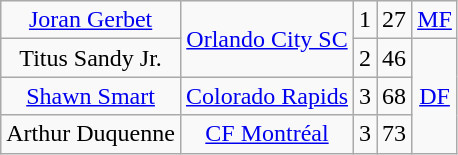<table class="wikitable" style="text-align: center;">
<tr>
<td><a href='#'>Joran Gerbet</a></td>
<td rowspan=2><a href='#'>Orlando City SC</a></td>
<td>1</td>
<td>27</td>
<td><a href='#'>MF</a></td>
</tr>
<tr>
<td>Titus Sandy Jr.</td>
<td>2</td>
<td>46</td>
<td rowspan=3><a href='#'>DF</a></td>
</tr>
<tr>
<td><a href='#'>Shawn Smart</a></td>
<td><a href='#'>Colorado Rapids</a></td>
<td>3</td>
<td>68</td>
</tr>
<tr>
<td>Arthur Duquenne</td>
<td><a href='#'>CF Montréal</a></td>
<td>3</td>
<td>73</td>
</tr>
</table>
